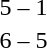<table style="text-align:center">
<tr>
<th width=200></th>
<th width=100></th>
<th width=200></th>
</tr>
<tr>
<td align=right><strong></strong></td>
<td>5 – 1</td>
<td align=left></td>
</tr>
<tr>
<td align=right><strong></strong></td>
<td>6 – 5</td>
<td align=left></td>
</tr>
</table>
